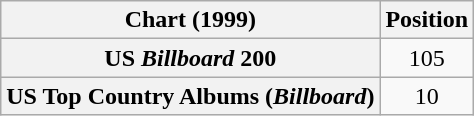<table class="wikitable sortable plainrowheaders" style="text-align:center">
<tr>
<th scope="col">Chart (1999)</th>
<th scope="col">Position</th>
</tr>
<tr>
<th scope="row">US <em>Billboard</em> 200</th>
<td>105</td>
</tr>
<tr>
<th scope="row">US Top Country Albums (<em>Billboard</em>)</th>
<td>10</td>
</tr>
</table>
